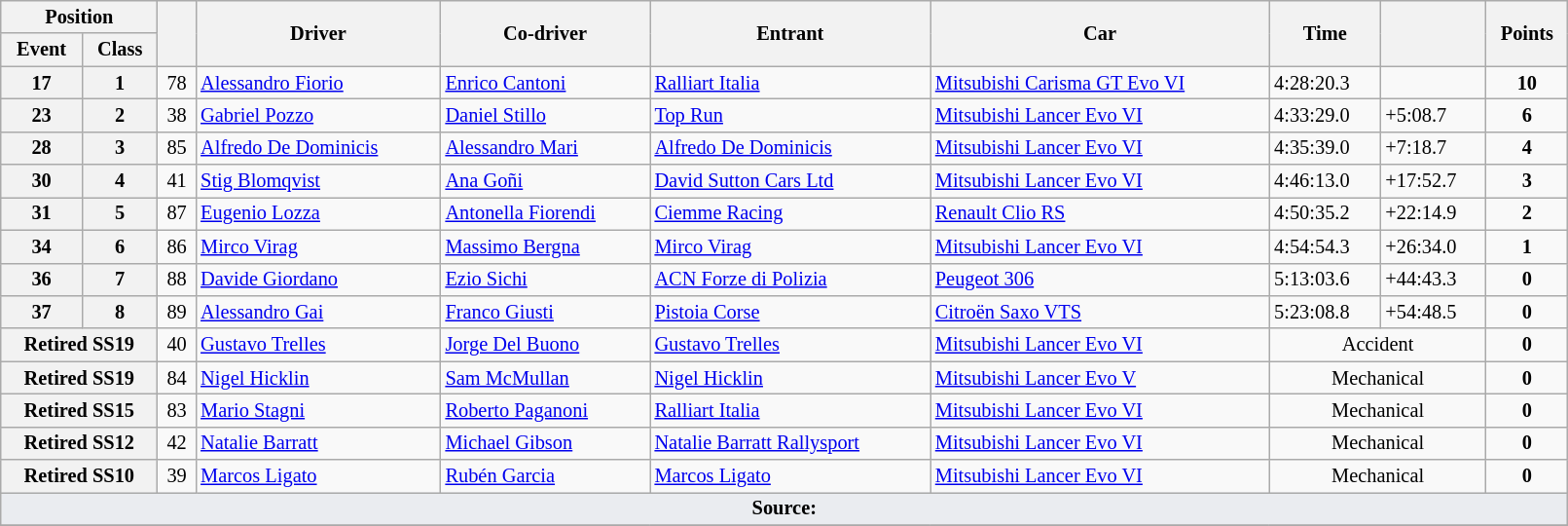<table class="wikitable" width=85% style="font-size: 85%;">
<tr>
<th colspan="2">Position</th>
<th rowspan="2"></th>
<th rowspan="2">Driver</th>
<th rowspan="2">Co-driver</th>
<th rowspan="2">Entrant</th>
<th rowspan="2">Car</th>
<th rowspan="2">Time</th>
<th rowspan="2"></th>
<th rowspan="2">Points</th>
</tr>
<tr>
<th>Event</th>
<th>Class</th>
</tr>
<tr>
<th>17</th>
<th>1</th>
<td align="center">78</td>
<td> <a href='#'>Alessandro Fiorio</a></td>
<td> <a href='#'>Enrico Cantoni</a></td>
<td> <a href='#'>Ralliart Italia</a></td>
<td><a href='#'>Mitsubishi Carisma GT Evo VI</a></td>
<td>4:28:20.3</td>
<td></td>
<td align="center"><strong>10</strong></td>
</tr>
<tr>
<th>23</th>
<th>2</th>
<td align="center">38</td>
<td> <a href='#'>Gabriel Pozzo</a></td>
<td> <a href='#'>Daniel Stillo</a></td>
<td> <a href='#'>Top Run</a></td>
<td><a href='#'>Mitsubishi Lancer Evo VI</a></td>
<td>4:33:29.0</td>
<td>+5:08.7</td>
<td align="center"><strong>6</strong></td>
</tr>
<tr>
<th>28</th>
<th>3</th>
<td align="center">85</td>
<td> <a href='#'>Alfredo De Dominicis</a></td>
<td> <a href='#'>Alessandro Mari</a></td>
<td> <a href='#'>Alfredo De Dominicis</a></td>
<td><a href='#'>Mitsubishi Lancer Evo VI</a></td>
<td>4:35:39.0</td>
<td>+7:18.7</td>
<td align="center"><strong>4</strong></td>
</tr>
<tr>
<th>30</th>
<th>4</th>
<td align="center">41</td>
<td> <a href='#'>Stig Blomqvist</a></td>
<td> <a href='#'>Ana Goñi</a></td>
<td> <a href='#'>David Sutton Cars Ltd</a></td>
<td><a href='#'>Mitsubishi Lancer Evo VI</a></td>
<td>4:46:13.0</td>
<td>+17:52.7</td>
<td align="center"><strong>3</strong></td>
</tr>
<tr>
<th>31</th>
<th>5</th>
<td align="center">87</td>
<td> <a href='#'>Eugenio Lozza</a></td>
<td> <a href='#'>Antonella Fiorendi</a></td>
<td> <a href='#'>Ciemme Racing</a></td>
<td><a href='#'>Renault Clio RS</a></td>
<td>4:50:35.2</td>
<td>+22:14.9</td>
<td align="center"><strong>2</strong></td>
</tr>
<tr>
<th>34</th>
<th>6</th>
<td align="center">86</td>
<td> <a href='#'>Mirco Virag</a></td>
<td> <a href='#'>Massimo Bergna</a></td>
<td> <a href='#'>Mirco Virag</a></td>
<td><a href='#'>Mitsubishi Lancer Evo VI</a></td>
<td>4:54:54.3</td>
<td>+26:34.0</td>
<td align="center"><strong>1</strong></td>
</tr>
<tr>
<th>36</th>
<th>7</th>
<td align="center">88</td>
<td> <a href='#'>Davide Giordano</a></td>
<td> <a href='#'>Ezio Sichi</a></td>
<td> <a href='#'>ACN Forze di Polizia</a></td>
<td><a href='#'>Peugeot 306</a></td>
<td>5:13:03.6</td>
<td>+44:43.3</td>
<td align="center"><strong>0</strong></td>
</tr>
<tr>
<th>37</th>
<th>8</th>
<td align="center">89</td>
<td> <a href='#'>Alessandro Gai</a></td>
<td> <a href='#'>Franco Giusti</a></td>
<td> <a href='#'>Pistoia Corse</a></td>
<td><a href='#'>Citroën Saxo VTS</a></td>
<td>5:23:08.8</td>
<td>+54:48.5</td>
<td align="center"><strong>0</strong></td>
</tr>
<tr>
<th colspan="2">Retired SS19</th>
<td align="center">40</td>
<td> <a href='#'>Gustavo Trelles</a></td>
<td> <a href='#'>Jorge Del Buono</a></td>
<td> <a href='#'>Gustavo Trelles</a></td>
<td><a href='#'>Mitsubishi Lancer Evo VI</a></td>
<td align="center" colspan="2">Accident</td>
<td align="center"><strong>0</strong></td>
</tr>
<tr>
<th colspan="2">Retired SS19</th>
<td align="center">84</td>
<td> <a href='#'>Nigel Hicklin</a></td>
<td> <a href='#'>Sam McMullan</a></td>
<td> <a href='#'>Nigel Hicklin</a></td>
<td><a href='#'>Mitsubishi Lancer Evo V</a></td>
<td align="center" colspan="2">Mechanical</td>
<td align="center"><strong>0</strong></td>
</tr>
<tr>
<th colspan="2">Retired SS15</th>
<td align="center">83</td>
<td> <a href='#'>Mario Stagni</a></td>
<td> <a href='#'>Roberto Paganoni</a></td>
<td> <a href='#'>Ralliart Italia</a></td>
<td><a href='#'>Mitsubishi Lancer Evo VI</a></td>
<td align="center" colspan="2">Mechanical</td>
<td align="center"><strong>0</strong></td>
</tr>
<tr>
<th colspan="2">Retired SS12</th>
<td align="center">42</td>
<td> <a href='#'>Natalie Barratt</a></td>
<td> <a href='#'>Michael Gibson</a></td>
<td> <a href='#'>Natalie Barratt Rallysport</a></td>
<td><a href='#'>Mitsubishi Lancer Evo VI</a></td>
<td align="center" colspan="2">Mechanical</td>
<td align="center"><strong>0</strong></td>
</tr>
<tr>
<th colspan="2">Retired SS10</th>
<td align="center">39</td>
<td> <a href='#'>Marcos Ligato</a></td>
<td> <a href='#'>Rubén Garcia</a></td>
<td> <a href='#'>Marcos Ligato</a></td>
<td><a href='#'>Mitsubishi Lancer Evo VI</a></td>
<td align="center" colspan="2">Mechanical</td>
<td align="center"><strong>0</strong></td>
</tr>
<tr>
<td style="background-color:#EAECF0; text-align:center" colspan="10"><strong>Source:</strong></td>
</tr>
<tr>
</tr>
</table>
